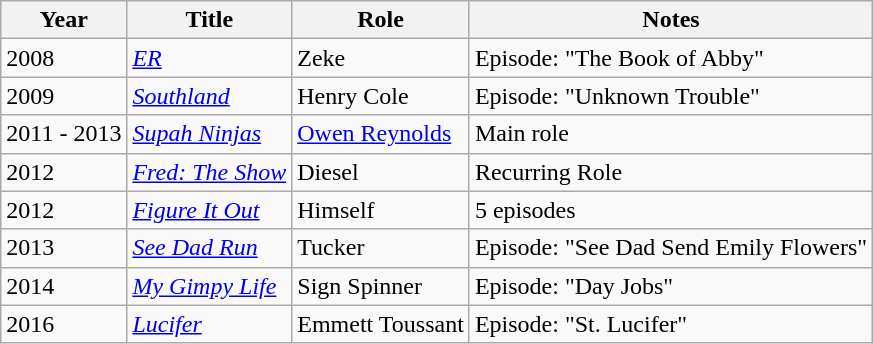<table class="wikitable">
<tr>
<th>Year</th>
<th>Title</th>
<th>Role</th>
<th>Notes</th>
</tr>
<tr>
<td>2008</td>
<td><em><a href='#'>ER</a></em></td>
<td>Zeke</td>
<td>Episode: "The Book of Abby"</td>
</tr>
<tr>
<td>2009</td>
<td><em><a href='#'>Southland</a></em></td>
<td>Henry Cole</td>
<td>Episode: "Unknown Trouble"</td>
</tr>
<tr>
<td>2011 - 2013</td>
<td><em><a href='#'>Supah Ninjas</a></em></td>
<td><a href='#'>Owen Reynolds</a></td>
<td>Main role</td>
</tr>
<tr>
<td>2012</td>
<td><em><a href='#'>Fred: The Show</a></em></td>
<td>Diesel</td>
<td>Recurring Role</td>
</tr>
<tr>
<td>2012</td>
<td><em><a href='#'>Figure It Out</a></em></td>
<td>Himself</td>
<td>5 episodes</td>
</tr>
<tr>
<td>2013</td>
<td><em><a href='#'>See Dad Run</a></em></td>
<td>Tucker</td>
<td>Episode: "See Dad Send Emily Flowers"</td>
</tr>
<tr>
<td>2014</td>
<td><em><a href='#'>My Gimpy Life</a></em></td>
<td>Sign Spinner</td>
<td>Episode: "Day Jobs"</td>
</tr>
<tr>
<td>2016</td>
<td><em><a href='#'>Lucifer</a></em></td>
<td>Emmett Toussant</td>
<td>Episode: "St. Lucifer"</td>
</tr>
</table>
